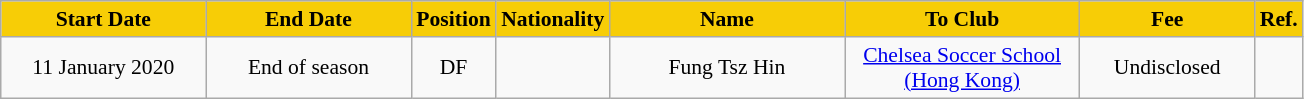<table class="wikitable"  style="text-align:center; font-size:90%;">
<tr>
<th style="background:#f7cd06; color:#000000; width:130px;">Start Date</th>
<th style="background:#f7cd06; color:#000000; width:130px;">End Date</th>
<th style="background:#f7cd06; color:#000000; width:50px;">Position</th>
<th style="background:#f7cd06; color:#000000; width:50px;">Nationality</th>
<th style="background:#f7cd06; color:#000000; width:150px;">Name</th>
<th style="background:#f7cd06; color:#000000; width:150px;">To Club</th>
<th style="background:#f7cd06; color:#000000; width:110px;">Fee</th>
<th style="background:#f7cd06; color:#000000; width:25px;">Ref.</th>
</tr>
<tr>
<td>11 January 2020</td>
<td>End of season</td>
<td>DF</td>
<td></td>
<td>Fung Tsz Hin</td>
<td><a href='#'>Chelsea Soccer School (Hong Kong)</a></td>
<td>Undisclosed</td>
<td></td>
</tr>
</table>
